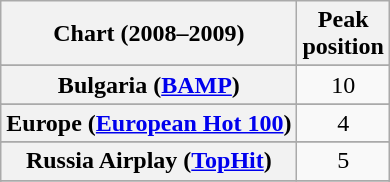<table class="wikitable plainrowheaders sortable" style="text-align:center">
<tr>
<th scope="col">Chart (2008–2009)</th>
<th scope="col">Peak<br>position</th>
</tr>
<tr>
</tr>
<tr>
</tr>
<tr>
</tr>
<tr>
</tr>
<tr>
<th scope="row">Bulgaria (<a href='#'>BAMP</a>)</th>
<td>10</td>
</tr>
<tr>
</tr>
<tr>
</tr>
<tr>
</tr>
<tr>
</tr>
<tr>
<th scope="row">Europe (<a href='#'>European Hot 100</a>)</th>
<td>4</td>
</tr>
<tr>
</tr>
<tr>
</tr>
<tr>
</tr>
<tr>
</tr>
<tr>
</tr>
<tr>
</tr>
<tr>
</tr>
<tr>
</tr>
<tr>
</tr>
<tr>
</tr>
<tr>
</tr>
<tr>
</tr>
<tr>
<th scope="row">Russia Airplay (<a href='#'>TopHit</a>)</th>
<td>5</td>
</tr>
<tr>
</tr>
<tr>
</tr>
<tr>
</tr>
<tr>
</tr>
<tr>
</tr>
<tr>
</tr>
<tr>
</tr>
<tr>
</tr>
<tr>
</tr>
<tr>
</tr>
<tr>
</tr>
<tr>
</tr>
<tr>
</tr>
</table>
